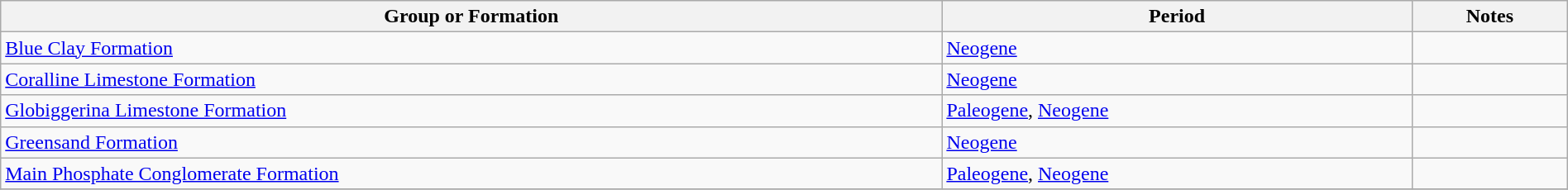<table class="wikitable sortable" style="width: 100%;">
<tr>
<th>Group or Formation</th>
<th>Period</th>
<th class="unsortable">Notes</th>
</tr>
<tr>
<td><a href='#'>Blue Clay Formation</a></td>
<td><a href='#'>Neogene</a></td>
<td></td>
</tr>
<tr>
<td><a href='#'>Coralline Limestone Formation</a></td>
<td><a href='#'>Neogene</a></td>
<td></td>
</tr>
<tr>
<td><a href='#'>Globiggerina Limestone Formation</a></td>
<td><a href='#'>Paleogene</a>, <a href='#'>Neogene</a></td>
<td></td>
</tr>
<tr>
<td><a href='#'>Greensand Formation</a></td>
<td><a href='#'>Neogene</a></td>
<td></td>
</tr>
<tr>
<td><a href='#'>Main Phosphate Conglomerate Formation</a></td>
<td><a href='#'>Paleogene</a>, <a href='#'>Neogene</a></td>
<td></td>
</tr>
<tr>
</tr>
</table>
